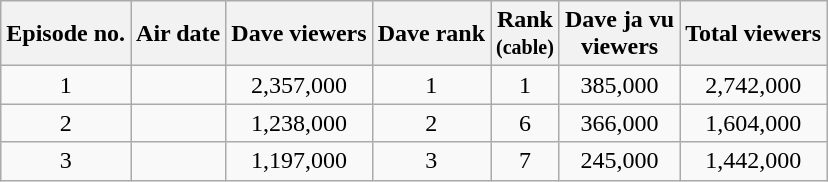<table style="text-align:center;" class="wikitable">
<tr>
<th scope="col">Episode no.</th>
<th scope="col">Air date</th>
<th scope="col">Dave viewers</th>
<th scope="col">Dave rank</th>
<th scope="col">Rank<br><small>(cable)</small></th>
<th scope="col">Dave ja vu<br>viewers</th>
<th scope="col">Total viewers</th>
</tr>
<tr>
<td>1</td>
<td></td>
<td>2,357,000</td>
<td>1</td>
<td>1</td>
<td>385,000</td>
<td>2,742,000</td>
</tr>
<tr>
<td>2</td>
<td></td>
<td>1,238,000</td>
<td>2</td>
<td>6</td>
<td>366,000</td>
<td>1,604,000</td>
</tr>
<tr>
<td>3</td>
<td></td>
<td>1,197,000</td>
<td>3</td>
<td>7</td>
<td>245,000</td>
<td>1,442,000</td>
</tr>
</table>
